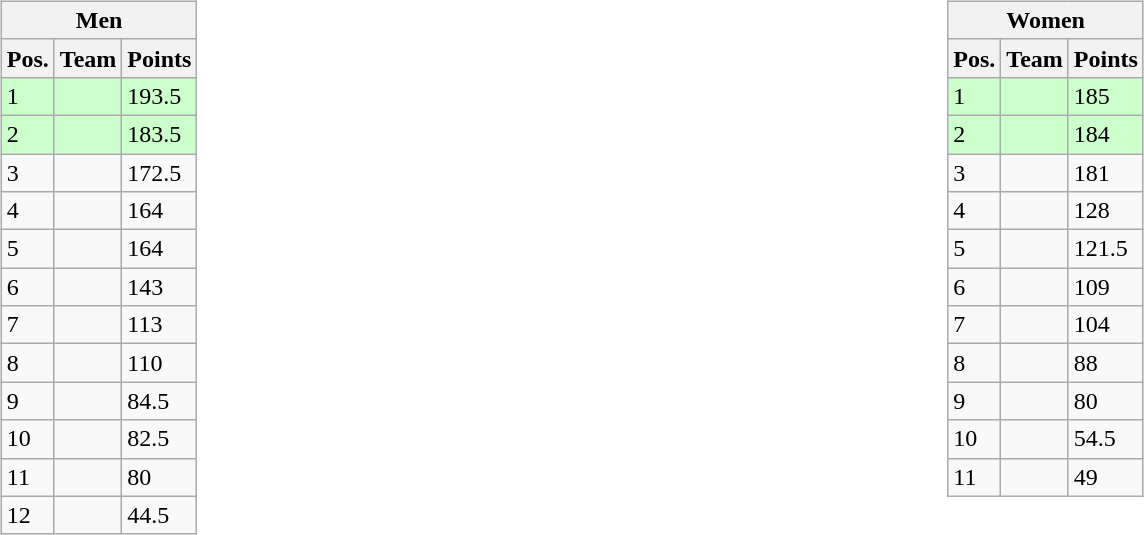<table style="width:100%;">
<tr>
<td width=50% valign=top><br><table class=wikitable>
<tr>
<th colspan=3>Men</th>
</tr>
<tr>
<th>Pos.</th>
<th>Team</th>
<th>Points</th>
</tr>
<tr bgcolor=ccffcc>
<td>1</td>
<td><strong></strong></td>
<td>193.5</td>
</tr>
<tr bgcolor=ccffcc>
<td>2</td>
<td></td>
<td>183.5</td>
</tr>
<tr>
<td>3</td>
<td></td>
<td>172.5</td>
</tr>
<tr>
<td>4</td>
<td></td>
<td>164</td>
</tr>
<tr>
<td>5</td>
<td></td>
<td>164</td>
</tr>
<tr>
<td>6</td>
<td></td>
<td>143</td>
</tr>
<tr>
<td>7</td>
<td></td>
<td>113</td>
</tr>
<tr>
<td>8</td>
<td></td>
<td>110</td>
</tr>
<tr>
<td>9</td>
<td></td>
<td>84.5</td>
</tr>
<tr>
<td>10</td>
<td></td>
<td>82.5</td>
</tr>
<tr>
<td>11</td>
<td></td>
<td>80</td>
</tr>
<tr>
<td>12</td>
<td></td>
<td>44.5</td>
</tr>
</table>
</td>
<td width=50% valign=top><br><table class=wikitable>
<tr>
<th colspan=3>Women</th>
</tr>
<tr>
<th>Pos.</th>
<th>Team</th>
<th>Points</th>
</tr>
<tr bgcolor=ccffcc>
<td>1</td>
<td><strong></strong></td>
<td>185</td>
</tr>
<tr bgcolor=ccffcc>
<td>2</td>
<td></td>
<td>184</td>
</tr>
<tr>
<td>3</td>
<td></td>
<td>181</td>
</tr>
<tr>
<td>4</td>
<td></td>
<td>128</td>
</tr>
<tr>
<td>5</td>
<td></td>
<td>121.5</td>
</tr>
<tr>
<td>6</td>
<td></td>
<td>109</td>
</tr>
<tr>
<td>7</td>
<td></td>
<td>104</td>
</tr>
<tr>
<td>8</td>
<td></td>
<td>88</td>
</tr>
<tr>
<td>9</td>
<td></td>
<td>80</td>
</tr>
<tr>
<td>10</td>
<td></td>
<td>54.5</td>
</tr>
<tr>
<td>11</td>
<td></td>
<td>49</td>
</tr>
</table>
</td>
</tr>
</table>
